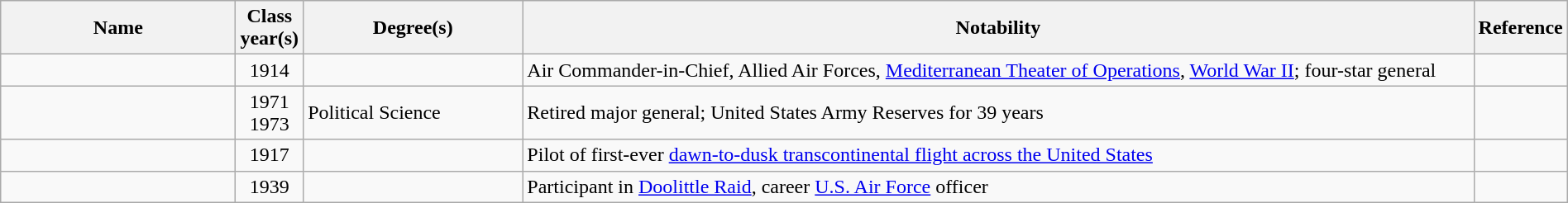<table class="wikitable sortable" style="width:100%">
<tr>
<th style="width:15%;" class="unsortable">Name</th>
<th style="width:3%;">Class year(s)</th>
<th style="width:14%;">Degree(s)</th>
<th style="width:*;" class="unsortable">Notability</th>
<th style="width:3%;" class="unsortable">Reference</th>
</tr>
<tr>
<td></td>
<td style="text-align:center;">1914</td>
<td></td>
<td>Air Commander-in-Chief, Allied Air Forces, <a href='#'>Mediterranean Theater of Operations</a>, <a href='#'>World War II</a>; four-star general</td>
<td style="text-align:center;"></td>
</tr>
<tr>
<td></td>
<td style="text-align:center;">1971<br>1973</td>
<td>Political Science</td>
<td>Retired major general; United States Army Reserves for 39 years</td>
<td style="text-align:center;"></td>
</tr>
<tr>
<td></td>
<td style="text-align:center;">1917</td>
<td></td>
<td>Pilot of first-ever <a href='#'>dawn-to-dusk transcontinental flight across the United States</a></td>
<td style="text-align:center;"></td>
</tr>
<tr>
<td></td>
<td style="text-align:center;">1939</td>
<td></td>
<td>Participant in <a href='#'>Doolittle Raid</a>, career <a href='#'>U.S. Air Force</a> officer</td>
<td style="text-align:center;"></td>
</tr>
</table>
